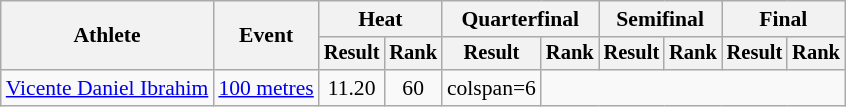<table class=wikitable style=font-size:90%>
<tr>
<th rowspan=2>Athlete</th>
<th rowspan=2>Event</th>
<th colspan=2>Heat</th>
<th colspan=2>Quarterfinal</th>
<th colspan=2>Semifinal</th>
<th colspan=2>Final</th>
</tr>
<tr style=font-size:95%>
<th>Result</th>
<th>Rank</th>
<th>Result</th>
<th>Rank</th>
<th>Result</th>
<th>Rank</th>
<th>Result</th>
<th>Rank</th>
</tr>
<tr align=center>
<td align=left><a href='#'>Vicente Daniel Ibrahim</a></td>
<td align=left><a href='#'>100 metres</a></td>
<td>11.20</td>
<td>60</td>
<td>colspan=6 </td>
</tr>
</table>
